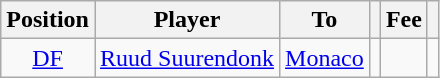<table class="wikitable" style="text-align:center;">
<tr>
<th>Position</th>
<th>Player</th>
<th>To</th>
<th></th>
<th>Fee</th>
<th></th>
</tr>
<tr>
<td><a href='#'>DF</a></td>
<td style="text-align:left"> <a href='#'>Ruud Suurendonk</a></td>
<td style="text-align:left"> <a href='#'>Monaco</a></td>
<td></td>
<td></td>
<td></td>
</tr>
</table>
